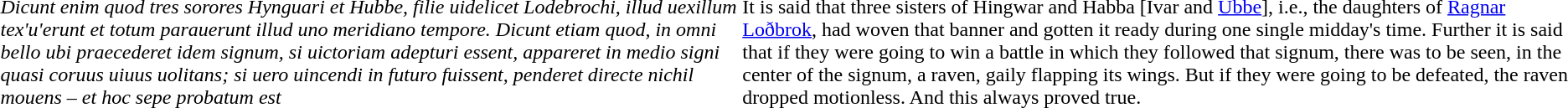<table>
<tr>
<td lang="la" style="font-style: italic;"><br>Dicunt enim quod tres sorores Hynguari et Hubbe, filie uidelicet Lodebrochi, illud uexillum tex'u'erunt et totum parauerunt illud uno meridiano tempore. Dicunt etiam quod, in omni bello ubi praecederet idem signum, si uictoriam adepturi essent, appareret in medio signi quasi coruus uiuus uolitans; si uero uincendi in futuro fuissent, penderet directe nichil mouens – et hoc sepe probatum est</td>
<td><br>It is said that three sisters of Hingwar and Habba [Ivar and <a href='#'>Ubbe</a>], i.e., the daughters of <a href='#'>Ragnar Loðbrok</a>, had woven that banner and gotten it ready during one single midday's time. Further it is said that if they were going to win a battle in which they followed that signum, there was to be seen, in the center of the signum, a raven, gaily flapping its wings. But if they were going to be defeated, the raven dropped motionless. And this always proved true.</td>
<td></td>
</tr>
</table>
